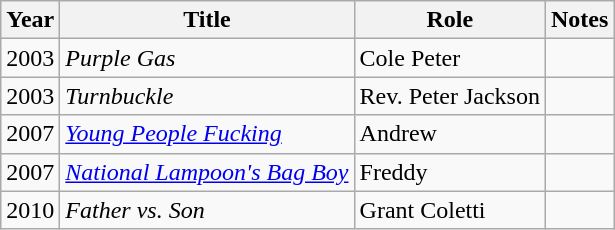<table class="wikitable sortable">
<tr>
<th>Year</th>
<th>Title</th>
<th>Role</th>
<th>Notes</th>
</tr>
<tr>
<td>2003</td>
<td><em>Purple Gas</em></td>
<td>Cole Peter</td>
<td></td>
</tr>
<tr>
<td>2003</td>
<td><em>Turnbuckle</em></td>
<td>Rev. Peter Jackson</td>
<td></td>
</tr>
<tr>
<td>2007</td>
<td><em><a href='#'>Young People Fucking</a></em></td>
<td>Andrew</td>
<td></td>
</tr>
<tr>
<td>2007</td>
<td><em><a href='#'>National Lampoon's Bag Boy</a></em></td>
<td>Freddy</td>
<td></td>
</tr>
<tr>
<td>2010</td>
<td><em>Father vs. Son</em></td>
<td>Grant Coletti</td>
<td></td>
</tr>
</table>
